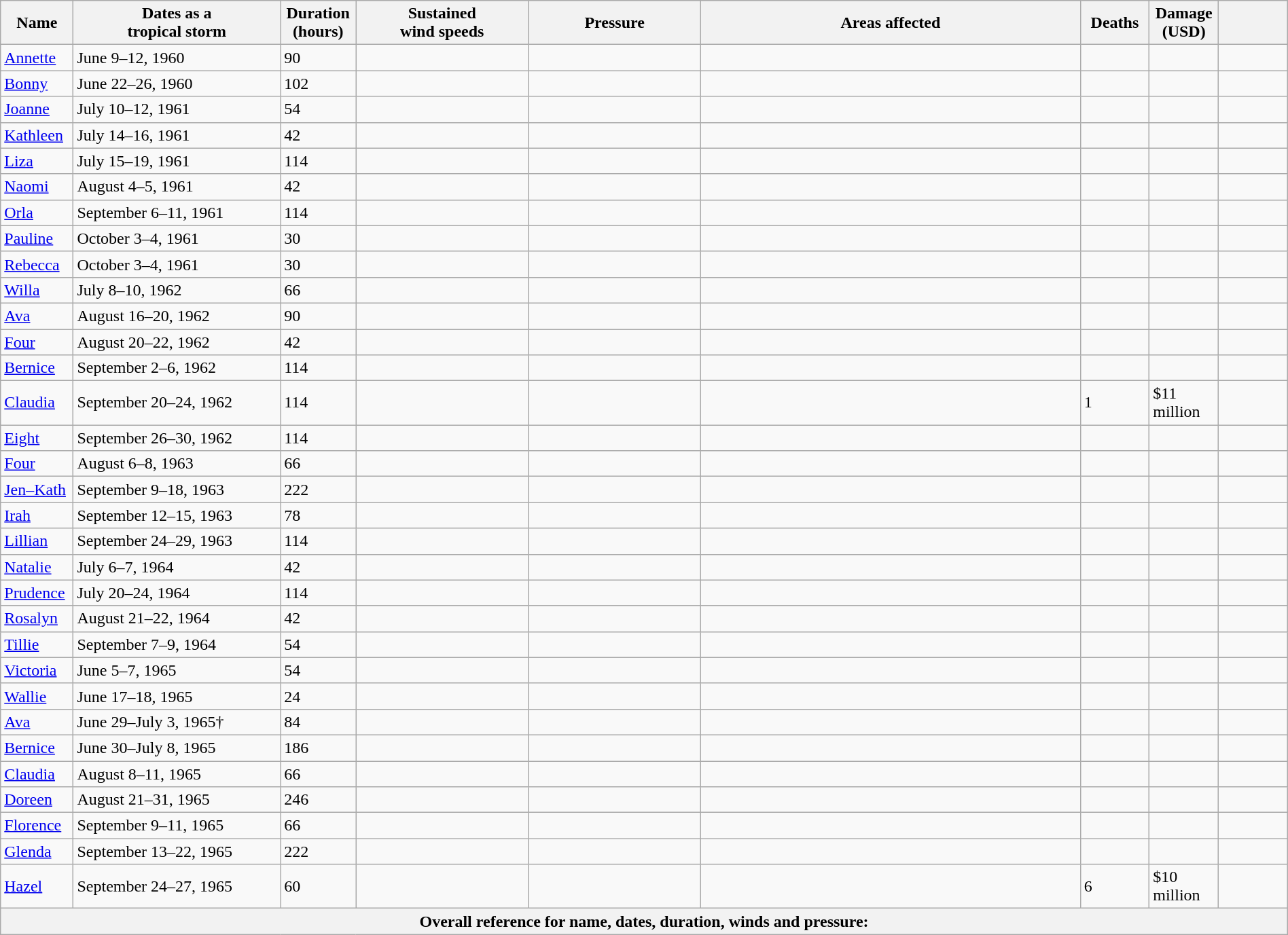<table class="wikitable sortable" width="100%">
<tr>
<th scope="col" width="5%">Name</th>
<th scope="col" width="15%" data-sort-type="isoDate">Dates as a<br>tropical storm</th>
<th scope="col" width="5%">Duration<br>(hours)</th>
<th scope="col" width="12.5%">Sustained<br>wind speeds</th>
<th scope="col" width="12.5%">Pressure</th>
<th scope="col" width="27.5%" class="unsortable">Areas affected</th>
<th scope="col" width="5%">Deaths</th>
<th scope="col" width="5%">Damage<br>(USD)</th>
<th scope="col" width="5%" class="unsortable"></th>
</tr>
<tr>
<td><a href='#'>Annette</a></td>
<td>June 9–12, 1960</td>
<td>90</td>
<td></td>
<td></td>
<td></td>
<td></td>
<td></td>
<td></td>
</tr>
<tr>
<td><a href='#'>Bonny</a></td>
<td>June 22–26, 1960</td>
<td>102</td>
<td></td>
<td></td>
<td></td>
<td></td>
<td></td>
<td></td>
</tr>
<tr>
<td><a href='#'>Joanne</a></td>
<td>July 10–12, 1961</td>
<td>54</td>
<td></td>
<td></td>
<td></td>
<td></td>
<td></td>
<td></td>
</tr>
<tr>
<td><a href='#'>Kathleen</a></td>
<td>July 14–16, 1961</td>
<td>42</td>
<td></td>
<td></td>
<td></td>
<td></td>
<td></td>
<td></td>
</tr>
<tr>
<td><a href='#'>Liza</a></td>
<td>July 15–19, 1961</td>
<td>114</td>
<td></td>
<td></td>
<td></td>
<td></td>
<td></td>
<td></td>
</tr>
<tr>
<td><a href='#'>Naomi</a></td>
<td>August 4–5, 1961</td>
<td>42</td>
<td></td>
<td></td>
<td></td>
<td></td>
<td></td>
<td></td>
</tr>
<tr>
<td><a href='#'>Orla</a></td>
<td>September 6–11, 1961</td>
<td>114</td>
<td></td>
<td></td>
<td></td>
<td></td>
<td></td>
<td></td>
</tr>
<tr>
<td><a href='#'>Pauline</a></td>
<td>October 3–4, 1961</td>
<td>30</td>
<td></td>
<td></td>
<td></td>
<td></td>
<td></td>
<td></td>
</tr>
<tr>
<td><a href='#'>Rebecca</a></td>
<td>October 3–4, 1961</td>
<td>30</td>
<td></td>
<td></td>
<td></td>
<td></td>
<td></td>
<td></td>
</tr>
<tr>
<td><a href='#'>Willa</a></td>
<td>July 8–10, 1962</td>
<td>66</td>
<td></td>
<td></td>
<td></td>
<td></td>
<td></td>
<td></td>
</tr>
<tr>
<td><a href='#'>Ava</a></td>
<td>August 16–20, 1962</td>
<td>90</td>
<td></td>
<td></td>
<td></td>
<td></td>
<td></td>
<td></td>
</tr>
<tr>
<td><a href='#'>Four</a></td>
<td>August 20–22, 1962</td>
<td>42</td>
<td></td>
<td></td>
<td></td>
<td></td>
<td></td>
<td></td>
</tr>
<tr>
<td><a href='#'>Bernice</a></td>
<td>September 2–6, 1962</td>
<td>114</td>
<td></td>
<td></td>
<td></td>
<td></td>
<td></td>
<td></td>
</tr>
<tr>
<td><a href='#'>Claudia</a></td>
<td>September 20–24, 1962</td>
<td>114</td>
<td></td>
<td></td>
<td></td>
<td>1</td>
<td>$11 million</td>
<td></td>
</tr>
<tr>
<td><a href='#'>Eight</a></td>
<td>September 26–30, 1962</td>
<td>114</td>
<td></td>
<td></td>
<td></td>
<td></td>
<td></td>
<td></td>
</tr>
<tr>
<td><a href='#'>Four</a></td>
<td>August 6–8, 1963</td>
<td>66</td>
<td></td>
<td></td>
<td></td>
<td></td>
<td></td>
<td></td>
</tr>
<tr>
<td><a href='#'>Jen–Kath</a></td>
<td>September 9–18, 1963</td>
<td>222</td>
<td></td>
<td></td>
<td></td>
<td></td>
<td></td>
<td></td>
</tr>
<tr>
<td><a href='#'>Irah</a></td>
<td>September 12–15, 1963</td>
<td>78</td>
<td></td>
<td></td>
<td></td>
<td></td>
<td></td>
<td></td>
</tr>
<tr>
<td><a href='#'>Lillian</a></td>
<td>September 24–29, 1963</td>
<td>114</td>
<td></td>
<td></td>
<td></td>
<td></td>
<td></td>
<td></td>
</tr>
<tr>
<td><a href='#'>Natalie</a></td>
<td>July 6–7, 1964</td>
<td>42</td>
<td></td>
<td></td>
<td></td>
<td></td>
<td></td>
<td></td>
</tr>
<tr>
<td><a href='#'>Prudence</a></td>
<td>July 20–24, 1964</td>
<td>114</td>
<td></td>
<td></td>
<td></td>
<td></td>
<td></td>
<td></td>
</tr>
<tr>
<td><a href='#'>Rosalyn</a></td>
<td>August 21–22, 1964</td>
<td>42</td>
<td></td>
<td></td>
<td></td>
<td></td>
<td></td>
<td></td>
</tr>
<tr>
<td><a href='#'>Tillie</a></td>
<td>September 7–9, 1964</td>
<td>54</td>
<td></td>
<td></td>
<td></td>
<td></td>
<td></td>
<td></td>
</tr>
<tr>
<td><a href='#'>Victoria</a></td>
<td>June 5–7, 1965</td>
<td>54</td>
<td></td>
<td></td>
<td></td>
<td></td>
<td></td>
<td></td>
</tr>
<tr>
<td><a href='#'>Wallie</a></td>
<td>June 17–18, 1965</td>
<td>24</td>
<td></td>
<td></td>
<td></td>
<td></td>
<td></td>
<td></td>
</tr>
<tr>
<td><a href='#'>Ava</a></td>
<td>June 29–July 3, 1965†</td>
<td>84</td>
<td></td>
<td></td>
<td></td>
<td></td>
<td></td>
<td></td>
</tr>
<tr>
<td><a href='#'>Bernice</a></td>
<td>June 30–July 8, 1965</td>
<td>186</td>
<td></td>
<td></td>
<td></td>
<td></td>
<td></td>
<td></td>
</tr>
<tr>
<td><a href='#'>Claudia</a></td>
<td>August 8–11, 1965</td>
<td>66</td>
<td></td>
<td></td>
<td></td>
<td></td>
<td></td>
<td></td>
</tr>
<tr>
<td><a href='#'>Doreen</a></td>
<td>August 21–31, 1965</td>
<td>246</td>
<td></td>
<td></td>
<td></td>
<td></td>
<td></td>
<td></td>
</tr>
<tr>
<td><a href='#'>Florence</a></td>
<td>September 9–11, 1965</td>
<td>66</td>
<td></td>
<td></td>
<td></td>
<td></td>
<td></td>
<td></td>
</tr>
<tr>
<td><a href='#'>Glenda</a></td>
<td>September 13–22, 1965</td>
<td>222</td>
<td></td>
<td></td>
<td></td>
<td></td>
<td></td>
<td></td>
</tr>
<tr>
<td><a href='#'>Hazel</a></td>
<td>September 24–27, 1965</td>
<td>60</td>
<td></td>
<td></td>
<td></td>
<td>6</td>
<td>$10 million</td>
<td></td>
</tr>
<tr>
<th colspan=9>Overall reference for name, dates, duration, winds and pressure:</th>
</tr>
</table>
